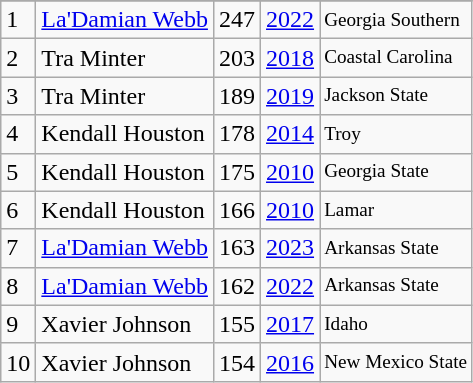<table class="wikitable">
<tr>
</tr>
<tr>
<td>1</td>
<td><a href='#'>La'Damian Webb</a></td>
<td>247</td>
<td><a href='#'>2022</a></td>
<td style="font-size:80%;">Georgia Southern</td>
</tr>
<tr>
<td>2</td>
<td>Tra Minter</td>
<td>203</td>
<td><a href='#'>2018</a></td>
<td style="font-size:80%;">Coastal Carolina</td>
</tr>
<tr>
<td>3</td>
<td>Tra Minter</td>
<td>189</td>
<td><a href='#'>2019</a></td>
<td style="font-size:80%;">Jackson State</td>
</tr>
<tr>
<td>4</td>
<td>Kendall Houston</td>
<td>178</td>
<td><a href='#'>2014</a></td>
<td style="font-size:80%;">Troy</td>
</tr>
<tr>
<td>5</td>
<td>Kendall Houston</td>
<td>175</td>
<td><a href='#'>2010</a></td>
<td style="font-size:80%;">Georgia State</td>
</tr>
<tr>
<td>6</td>
<td>Kendall Houston</td>
<td>166</td>
<td><a href='#'>2010</a></td>
<td style="font-size:80%;">Lamar</td>
</tr>
<tr>
<td>7</td>
<td><a href='#'>La'Damian Webb</a></td>
<td>163</td>
<td><a href='#'>2023</a></td>
<td style="font-size:80%;">Arkansas State</td>
</tr>
<tr>
<td>8</td>
<td><a href='#'>La'Damian Webb</a></td>
<td>162</td>
<td><a href='#'>2022</a></td>
<td style="font-size:80%;">Arkansas State</td>
</tr>
<tr>
<td>9</td>
<td>Xavier Johnson</td>
<td>155</td>
<td><a href='#'>2017</a></td>
<td style="font-size:80%;">Idaho</td>
</tr>
<tr>
<td>10</td>
<td>Xavier Johnson</td>
<td>154</td>
<td><a href='#'>2016</a></td>
<td style="font-size:80%;">New Mexico State</td>
</tr>
</table>
